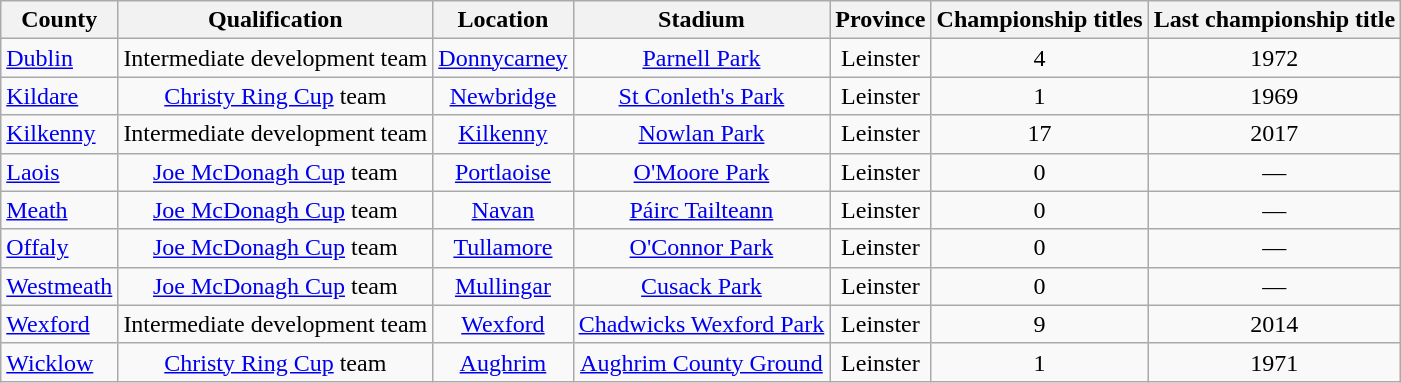<table class="wikitable plainrowheaders sortable" style="text-align:center">
<tr>
<th>County</th>
<th>Qualification</th>
<th>Location</th>
<th>Stadium</th>
<th>Province</th>
<th>Championship titles</th>
<th>Last championship title</th>
</tr>
<tr>
<td style="text-align:left"> <a href='#'>Dublin</a></td>
<td>Intermediate development team</td>
<td><a href='#'>Donnycarney</a></td>
<td><a href='#'>Parnell Park</a></td>
<td>Leinster</td>
<td>4</td>
<td>1972</td>
</tr>
<tr>
<td style="text-align:left"> <a href='#'>Kildare</a></td>
<td><a href='#'>Christy Ring Cup</a> team</td>
<td><a href='#'>Newbridge</a></td>
<td><a href='#'>St Conleth's Park</a></td>
<td>Leinster</td>
<td>1</td>
<td>1969</td>
</tr>
<tr>
<td style="text-align:left"> <a href='#'>Kilkenny</a></td>
<td>Intermediate development team</td>
<td><a href='#'>Kilkenny</a></td>
<td><a href='#'>Nowlan Park</a></td>
<td>Leinster</td>
<td>17</td>
<td>2017</td>
</tr>
<tr>
<td style="text-align:left"> <a href='#'>Laois</a></td>
<td><a href='#'>Joe McDonagh Cup</a> team</td>
<td><a href='#'>Portlaoise</a></td>
<td><a href='#'>O'Moore Park</a></td>
<td>Leinster</td>
<td>0</td>
<td>—</td>
</tr>
<tr>
<td style="text-align:left"> <a href='#'>Meath</a></td>
<td><a href='#'>Joe McDonagh Cup</a> team</td>
<td><a href='#'>Navan</a></td>
<td><a href='#'>Páirc Tailteann</a></td>
<td>Leinster</td>
<td>0</td>
<td>—</td>
</tr>
<tr>
<td style="text-align:left"> <a href='#'>Offaly</a></td>
<td><a href='#'>Joe McDonagh Cup</a> team</td>
<td><a href='#'>Tullamore</a></td>
<td><a href='#'>O'Connor Park</a></td>
<td>Leinster</td>
<td>0</td>
<td>—</td>
</tr>
<tr>
<td style="text-align:left"> <a href='#'>Westmeath</a></td>
<td><a href='#'>Joe McDonagh Cup</a> team</td>
<td><a href='#'>Mullingar</a></td>
<td><a href='#'>Cusack Park</a></td>
<td>Leinster</td>
<td>0</td>
<td>—</td>
</tr>
<tr>
<td style="text-align:left"> <a href='#'>Wexford</a></td>
<td>Intermediate development team</td>
<td><a href='#'>Wexford</a></td>
<td><a href='#'>Chadwicks Wexford Park</a></td>
<td>Leinster</td>
<td>9</td>
<td>2014</td>
</tr>
<tr>
<td style="text-align:left"> <a href='#'>Wicklow</a></td>
<td><a href='#'>Christy Ring Cup</a> team</td>
<td><a href='#'>Aughrim</a></td>
<td><a href='#'>Aughrim County Ground</a></td>
<td>Leinster</td>
<td>1</td>
<td>1971</td>
</tr>
</table>
